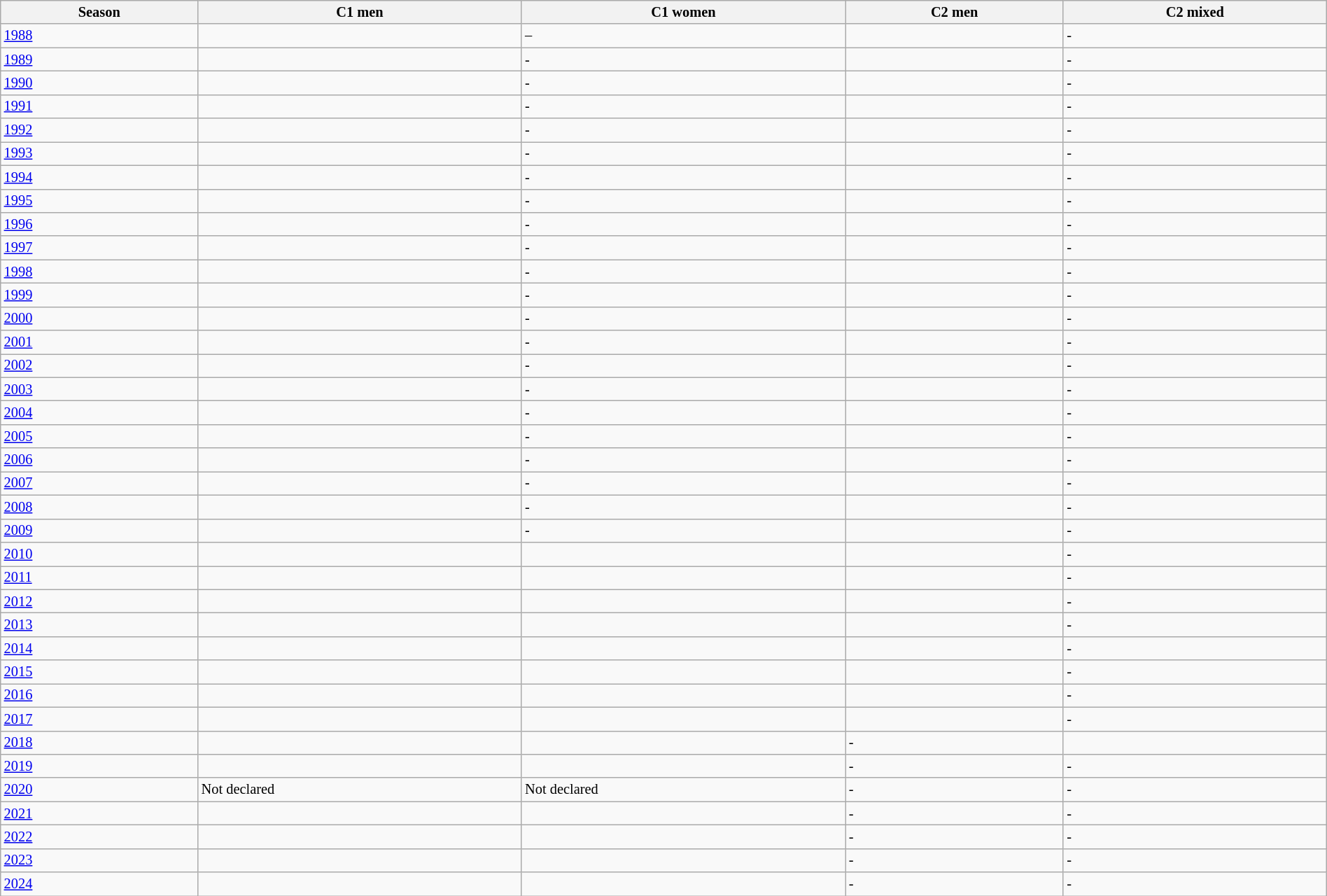<table class="wikitable sortable" style="font-size: 85%" width="100%">
<tr>
<th>Season</th>
<th>C1 men</th>
<th>C1 women</th>
<th>C2 men</th>
<th>C2 mixed</th>
</tr>
<tr>
<td><a href='#'>1988</a></td>
<td></td>
<td>–</td>
<td></td>
<td>-</td>
</tr>
<tr>
<td><a href='#'>1989</a></td>
<td></td>
<td>-</td>
<td></td>
<td>-</td>
</tr>
<tr>
<td><a href='#'>1990</a></td>
<td></td>
<td>-</td>
<td></td>
<td>-</td>
</tr>
<tr>
<td><a href='#'>1991</a></td>
<td></td>
<td>-</td>
<td></td>
<td>-</td>
</tr>
<tr>
<td><a href='#'>1992</a></td>
<td></td>
<td>-</td>
<td></td>
<td>-</td>
</tr>
<tr>
<td><a href='#'>1993</a></td>
<td></td>
<td>-</td>
<td></td>
<td>-</td>
</tr>
<tr>
<td><a href='#'>1994</a></td>
<td></td>
<td>-</td>
<td></td>
<td>-</td>
</tr>
<tr>
<td><a href='#'>1995</a></td>
<td></td>
<td>-</td>
<td></td>
<td>-</td>
</tr>
<tr>
<td><a href='#'>1996</a></td>
<td></td>
<td>-</td>
<td></td>
<td>-</td>
</tr>
<tr>
<td><a href='#'>1997</a></td>
<td></td>
<td>-</td>
<td></td>
<td>-</td>
</tr>
<tr>
<td><a href='#'>1998</a></td>
<td></td>
<td>-</td>
<td></td>
<td>-</td>
</tr>
<tr>
<td><a href='#'>1999</a></td>
<td></td>
<td>-</td>
<td></td>
<td>-</td>
</tr>
<tr>
<td><a href='#'>2000</a></td>
<td></td>
<td>-</td>
<td></td>
<td>-</td>
</tr>
<tr>
<td><a href='#'>2001</a></td>
<td></td>
<td>-</td>
<td></td>
<td>-</td>
</tr>
<tr>
<td><a href='#'>2002</a></td>
<td></td>
<td>-</td>
<td></td>
<td>-</td>
</tr>
<tr>
<td><a href='#'>2003</a></td>
<td></td>
<td>-</td>
<td></td>
<td>-</td>
</tr>
<tr>
<td><a href='#'>2004</a></td>
<td></td>
<td>-</td>
<td></td>
<td>-</td>
</tr>
<tr>
<td><a href='#'>2005</a></td>
<td></td>
<td>-</td>
<td></td>
<td>-</td>
</tr>
<tr>
<td><a href='#'>2006</a></td>
<td></td>
<td>-</td>
<td></td>
<td>-</td>
</tr>
<tr>
<td><a href='#'>2007</a></td>
<td></td>
<td>-</td>
<td></td>
<td>-</td>
</tr>
<tr>
<td><a href='#'>2008</a></td>
<td></td>
<td>-</td>
<td></td>
<td>-</td>
</tr>
<tr>
<td><a href='#'>2009</a></td>
<td></td>
<td>-</td>
<td></td>
<td>-</td>
</tr>
<tr>
<td><a href='#'>2010</a></td>
<td></td>
<td></td>
<td></td>
<td>-</td>
</tr>
<tr>
<td><a href='#'>2011</a></td>
<td></td>
<td></td>
<td></td>
<td>-</td>
</tr>
<tr>
<td><a href='#'>2012</a></td>
<td></td>
<td></td>
<td></td>
<td>-</td>
</tr>
<tr>
<td><a href='#'>2013</a></td>
<td></td>
<td></td>
<td></td>
<td>-</td>
</tr>
<tr>
<td><a href='#'>2014</a></td>
<td></td>
<td></td>
<td></td>
<td>-</td>
</tr>
<tr>
<td><a href='#'>2015</a></td>
<td></td>
<td></td>
<td></td>
<td>-</td>
</tr>
<tr>
<td><a href='#'>2016</a></td>
<td></td>
<td></td>
<td></td>
<td>-</td>
</tr>
<tr>
<td><a href='#'>2017</a></td>
<td></td>
<td></td>
<td></td>
<td>-</td>
</tr>
<tr>
<td><a href='#'>2018</a></td>
<td></td>
<td></td>
<td>-</td>
<td></td>
</tr>
<tr>
<td><a href='#'>2019</a></td>
<td></td>
<td></td>
<td>-</td>
<td>-</td>
</tr>
<tr>
<td><a href='#'>2020</a></td>
<td>Not declared</td>
<td>Not declared</td>
<td>-</td>
<td>-</td>
</tr>
<tr>
<td><a href='#'>2021</a></td>
<td></td>
<td></td>
<td>-</td>
<td>-</td>
</tr>
<tr>
<td><a href='#'>2022</a></td>
<td></td>
<td></td>
<td>-</td>
<td>-</td>
</tr>
<tr>
<td><a href='#'>2023</a></td>
<td></td>
<td></td>
<td>-</td>
<td>-</td>
</tr>
<tr>
<td><a href='#'>2024</a></td>
<td></td>
<td></td>
<td>-</td>
<td>-</td>
</tr>
</table>
